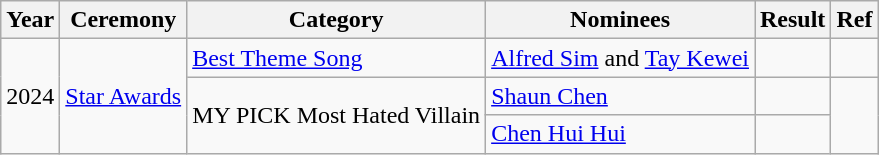<table class="wikitable sortable">
<tr>
<th>Year</th>
<th>Ceremony</th>
<th>Category</th>
<th>Nominees</th>
<th>Result</th>
<th>Ref</th>
</tr>
<tr>
<td rowspan="3">2024</td>
<td rowspan="3"><a href='#'>Star Awards</a></td>
<td><a href='#'>Best Theme Song</a></td>
<td><a href='#'>Alfred Sim</a> and <a href='#'>Tay Kewei</a></td>
<td></td>
<td></td>
</tr>
<tr>
<td rowspan ="2">MY PICK Most Hated Villain</td>
<td><a href='#'>Shaun Chen</a></td>
<td></td>
<td rowspan="2"></td>
</tr>
<tr>
<td><a href='#'>Chen Hui Hui</a></td>
<td></td>
</tr>
</table>
